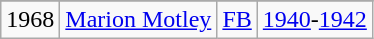<table class="wikitable" style="text-align:center;">
<tr>
</tr>
<tr>
<td>1968</td>
<td><a href='#'>Marion Motley</a></td>
<td><a href='#'>FB</a></td>
<td><a href='#'>1940</a>-<a href='#'>1942</a></td>
</tr>
</table>
